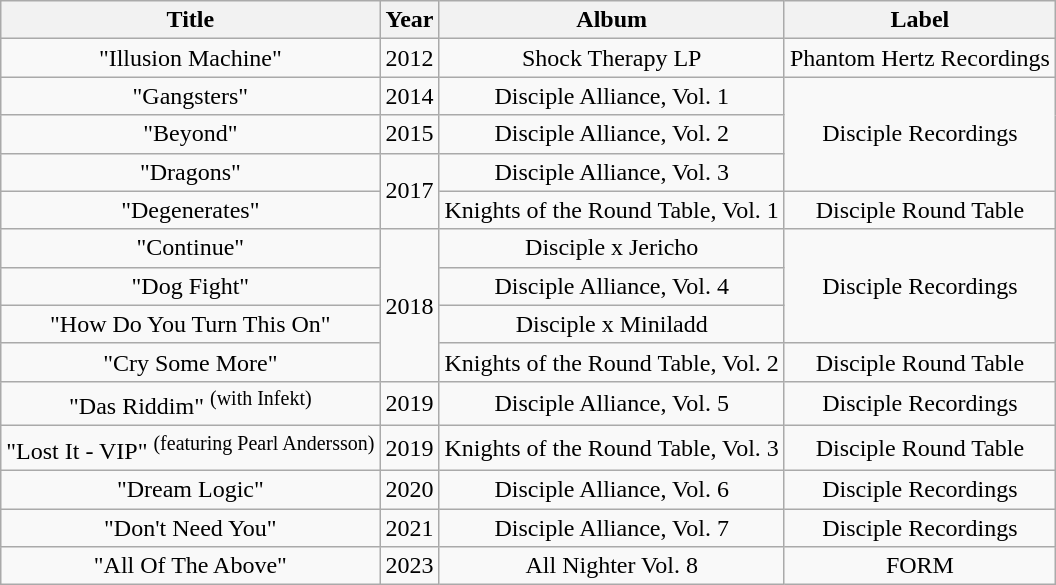<table class="wikitable plainrowheaders" style="text-align:center;">
<tr>
<th scope="col">Title</th>
<th scope="col">Year</th>
<th scope="col">Album</th>
<th scope="col">Label</th>
</tr>
<tr>
<td>"Illusion Machine"</td>
<td>2012</td>
<td>Shock Therapy LP</td>
<td>Phantom Hertz Recordings</td>
</tr>
<tr>
<td>"Gangsters"</td>
<td>2014</td>
<td>Disciple Alliance, Vol. 1</td>
<td rowspan="3">Disciple Recordings</td>
</tr>
<tr>
<td>"Beyond"</td>
<td>2015</td>
<td>Disciple Alliance, Vol. 2</td>
</tr>
<tr>
<td>"Dragons"</td>
<td rowspan="2">2017</td>
<td>Disciple Alliance, Vol. 3</td>
</tr>
<tr>
<td>"Degenerates"</td>
<td>Knights of the Round Table, Vol. 1</td>
<td>Disciple Round Table</td>
</tr>
<tr>
<td>"Continue"</td>
<td rowspan="4">2018</td>
<td>Disciple x Jericho</td>
<td rowspan="3">Disciple Recordings</td>
</tr>
<tr>
<td>"Dog Fight"</td>
<td>Disciple Alliance, Vol. 4</td>
</tr>
<tr>
<td>"How Do You Turn This On"</td>
<td>Disciple x Miniladd</td>
</tr>
<tr>
<td>"Cry Some More"</td>
<td>Knights of the Round Table, Vol. 2</td>
<td>Disciple Round Table</td>
</tr>
<tr>
<td>"Das Riddim" <sup>(with Infekt)</sup></td>
<td>2019</td>
<td>Disciple Alliance, Vol. 5</td>
<td>Disciple Recordings</td>
</tr>
<tr>
<td>"Lost It - VIP" <sup>(featuring Pearl Andersson)</sup></td>
<td>2019</td>
<td>Knights of the Round Table, Vol. 3</td>
<td>Disciple Round Table</td>
</tr>
<tr>
<td>"Dream Logic"</td>
<td>2020</td>
<td>Disciple Alliance, Vol. 6</td>
<td>Disciple Recordings</td>
</tr>
<tr>
<td>"Don't Need You"</td>
<td>2021</td>
<td>Disciple Alliance, Vol. 7</td>
<td>Disciple Recordings</td>
</tr>
<tr>
<td>"All Of The Above"</td>
<td>2023</td>
<td>All Nighter Vol. 8</td>
<td>FORM</td>
</tr>
</table>
